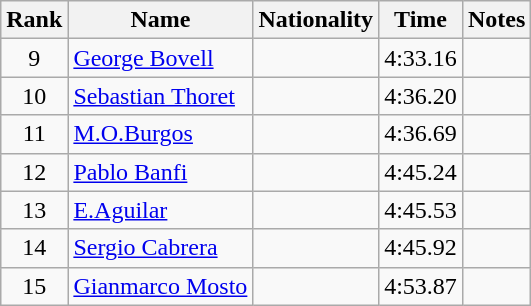<table class="wikitable sortable" style="text-align:center">
<tr>
<th>Rank</th>
<th>Name</th>
<th>Nationality</th>
<th>Time</th>
<th>Notes</th>
</tr>
<tr>
<td>9</td>
<td align=left><a href='#'>George Bovell</a></td>
<td align=left></td>
<td>4:33.16</td>
<td></td>
</tr>
<tr>
<td>10</td>
<td align=left><a href='#'>Sebastian Thoret</a></td>
<td align=left></td>
<td>4:36.20</td>
<td></td>
</tr>
<tr>
<td>11</td>
<td align=left><a href='#'>M.O.Burgos</a></td>
<td align=left></td>
<td>4:36.69</td>
<td></td>
</tr>
<tr>
<td>12</td>
<td align=left><a href='#'>Pablo Banfi</a></td>
<td align=left></td>
<td>4:45.24</td>
<td></td>
</tr>
<tr>
<td>13</td>
<td align=left><a href='#'>E.Aguilar</a></td>
<td align=left></td>
<td>4:45.53</td>
<td></td>
</tr>
<tr>
<td>14</td>
<td align=left><a href='#'>Sergio Cabrera</a></td>
<td align=left></td>
<td>4:45.92</td>
<td></td>
</tr>
<tr>
<td>15</td>
<td align=left><a href='#'>Gianmarco Mosto</a></td>
<td align=left></td>
<td>4:53.87</td>
<td></td>
</tr>
</table>
